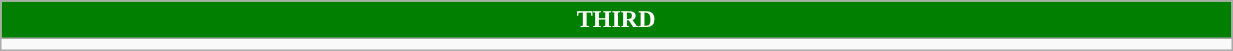<table class="wikitable collapsible collapsed" style="width:65%">
<tr>
<th colspan=16 ! style="color:white; background:#007F00">THIRD</th>
</tr>
<tr>
<td></td>
</tr>
</table>
